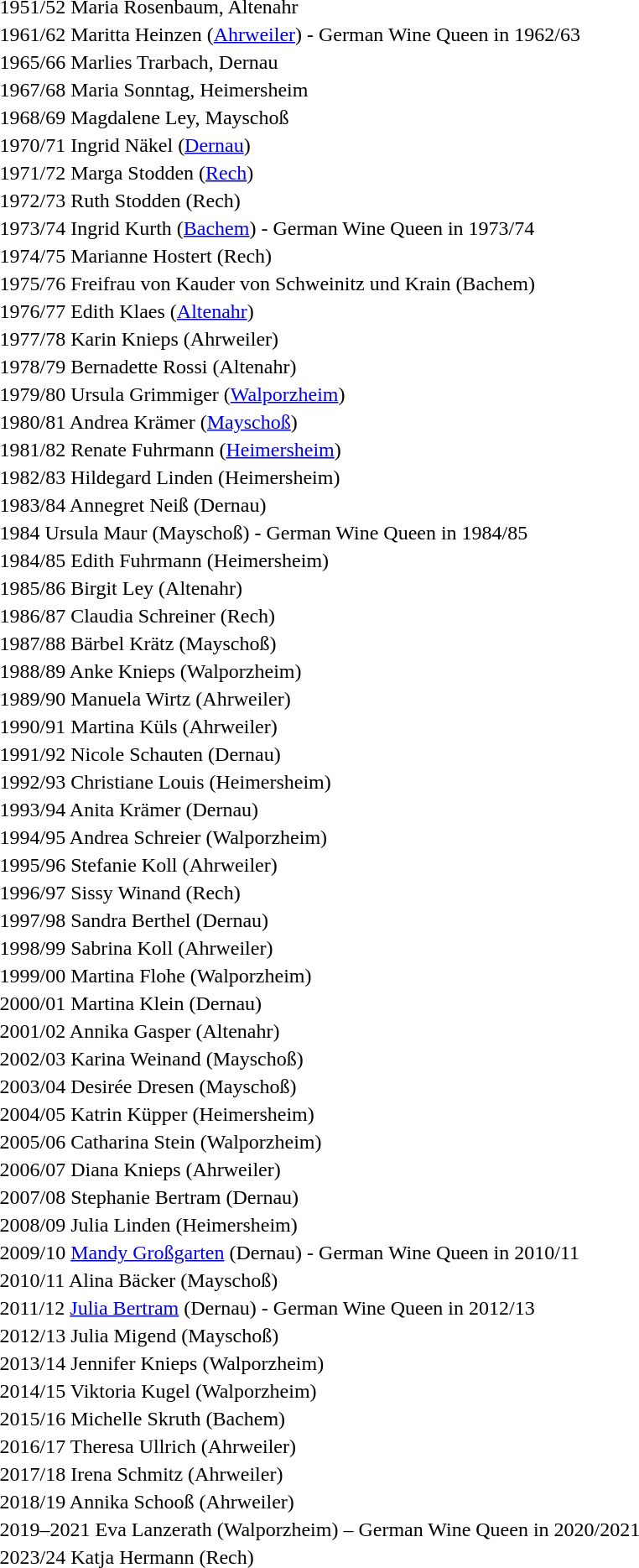<table>
<tr>
<td>1951/52  Maria Rosenbaum, Altenahr</td>
</tr>
<tr>
<td>1961/62 Maritta Heinzen (<a href='#'>Ahrweiler</a>) - German Wine Queen in 1962/63</td>
</tr>
<tr>
<td>1965/66 Marlies Trarbach, Dernau</td>
</tr>
<tr>
<td>1967/68 Maria Sonntag, Heimersheim</td>
</tr>
<tr>
<td>1968/69 Magdalene Ley, Mayschoß</td>
</tr>
<tr>
<td>1970/71 Ingrid Näkel (<a href='#'>Dernau</a>)</td>
</tr>
<tr>
<td>1971/72 Marga Stodden (<a href='#'>Rech</a>)</td>
</tr>
<tr>
<td>1972/73 Ruth Stodden (Rech)</td>
</tr>
<tr>
<td>1973/74 Ingrid Kurth (<a href='#'>Bachem</a>) - German Wine Queen in 1973/74</td>
</tr>
<tr>
<td>1974/75 Marianne Hostert (Rech)</td>
</tr>
<tr>
<td>1975/76 Freifrau von Kauder von Schweinitz und Krain (Bachem)</td>
</tr>
<tr>
<td>1976/77 Edith Klaes (<a href='#'>Altenahr</a>)</td>
</tr>
<tr>
<td>1977/78 Karin Knieps (Ahrweiler)</td>
</tr>
<tr>
<td>1978/79 Bernadette Rossi (Altenahr)</td>
</tr>
<tr>
<td>1979/80 Ursula Grimmiger (<a href='#'>Walporzheim</a>)</td>
</tr>
<tr>
<td>1980/81 Andrea Krämer (<a href='#'>Mayschoß</a>)</td>
</tr>
<tr>
<td>1981/82 Renate Fuhrmann (<a href='#'>Heimersheim</a>)</td>
</tr>
<tr>
<td>1982/83 Hildegard Linden (Heimersheim)</td>
</tr>
<tr>
<td>1983/84 Annegret Neiß (Dernau)</td>
</tr>
<tr>
<td>1984 Ursula Maur (Mayschoß) - German Wine Queen in 1984/85</td>
</tr>
<tr>
<td>1984/85 Edith Fuhrmann (Heimersheim)</td>
</tr>
<tr>
<td>1985/86 Birgit Ley  (Altenahr)</td>
</tr>
<tr>
<td>1986/87 Claudia Schreiner (Rech)</td>
</tr>
<tr>
<td>1987/88 Bärbel Krätz (Mayschoß)</td>
</tr>
<tr>
<td>1988/89 Anke Knieps (Walporzheim)</td>
</tr>
<tr>
<td>1989/90 Manuela Wirtz (Ahrweiler)</td>
</tr>
<tr>
<td>1990/91 Martina Küls (Ahrweiler)</td>
</tr>
<tr>
<td>1991/92 Nicole Schauten (Dernau)</td>
</tr>
<tr>
<td>1992/93 Christiane Louis (Heimersheim)</td>
</tr>
<tr>
<td>1993/94 Anita Krämer (Dernau)</td>
</tr>
<tr>
<td>1994/95 Andrea Schreier (Walporzheim)</td>
</tr>
<tr>
<td>1995/96 Stefanie Koll (Ahrweiler)</td>
</tr>
<tr>
<td>1996/97 Sissy Winand (Rech)</td>
</tr>
<tr>
<td>1997/98 Sandra Berthel (Dernau)</td>
</tr>
<tr>
<td>1998/99 Sabrina Koll (Ahrweiler)</td>
</tr>
<tr>
<td>1999/00 Martina Flohe (Walporzheim)</td>
</tr>
<tr>
<td>2000/01 Martina Klein (Dernau)</td>
</tr>
<tr>
<td>2001/02 Annika Gasper (Altenahr)</td>
</tr>
<tr>
<td>2002/03 Karina Weinand (Mayschoß)</td>
</tr>
<tr>
<td>2003/04 Desirée Dresen (Mayschoß)</td>
</tr>
<tr>
<td>2004/05 Katrin Küpper (Heimersheim)</td>
</tr>
<tr>
<td>2005/06 Catharina Stein (Walporzheim)</td>
</tr>
<tr>
<td>2006/07 Diana Knieps (Ahrweiler)</td>
</tr>
<tr>
<td>2007/08 Stephanie Bertram (Dernau)</td>
</tr>
<tr>
<td>2008/09 Julia Linden (Heimersheim)</td>
</tr>
<tr>
<td>2009/10 <a href='#'>Mandy Großgarten</a> (Dernau) - German Wine Queen in 2010/11</td>
</tr>
<tr>
<td>2010/11 Alina Bäcker (Mayschoß)</td>
</tr>
<tr>
<td>2011/12 <a href='#'>Julia Bertram</a> (Dernau) - German Wine Queen in 2012/13</td>
</tr>
<tr>
<td>2012/13 Julia Migend (Mayschoß)</td>
</tr>
<tr>
<td>2013/14 Jennifer Knieps (Walporzheim)</td>
</tr>
<tr>
<td>2014/15 Viktoria Kugel (Walporzheim)</td>
</tr>
<tr>
<td>2015/16 Michelle Skruth (Bachem)</td>
</tr>
<tr>
<td>2016/17 Theresa Ullrich (Ahrweiler)</td>
</tr>
<tr>
<td>2017/18 Irena Schmitz (Ahrweiler)</td>
</tr>
<tr>
<td>2018/19 Annika Schooß (Ahrweiler)</td>
</tr>
<tr>
<td>2019–2021 Eva Lanzerath (Walporzheim) – German Wine Queen in 2020/2021</td>
</tr>
<tr>
<td>2023/24 Katja Hermann (Rech)</td>
</tr>
</table>
